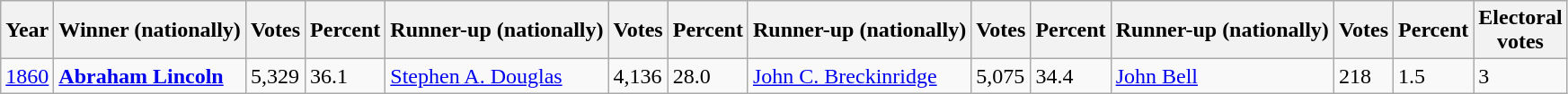<table class="wikitable sortable">
<tr>
<th data-sort-type="number">Year</th>
<th>Winner (nationally)</th>
<th data-sort-type="number">Votes</th>
<th data-sort-type="number">Percent</th>
<th>Runner-up (nationally)</th>
<th data-sort-type="number">Votes</th>
<th data-sort-type="number">Percent</th>
<th>Runner-up (nationally)</th>
<th data-sort-type="number">Votes</th>
<th data-sort-type="number">Percent</th>
<th>Runner-up (nationally)</th>
<th data-sort-type="number">Votes</th>
<th data-sort-type="number">Percent</th>
<th data-sort-type="number">Electoral<br>votes</th>
</tr>
<tr>
<td style"text-align:left"><a href='#'>1860</a></td>
<td><strong><a href='#'>Abraham Lincoln</a></strong></td>
<td>5,329</td>
<td>36.1</td>
<td><a href='#'>Stephen A. Douglas</a></td>
<td>4,136</td>
<td>28.0</td>
<td><a href='#'>John C. Breckinridge</a></td>
<td>5,075</td>
<td>34.4</td>
<td><a href='#'>John Bell</a></td>
<td>218</td>
<td>1.5</td>
<td>3</td>
</tr>
</table>
